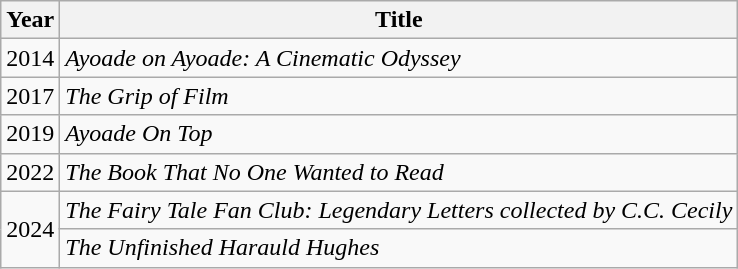<table class="wikitable sortable">
<tr>
<th>Year</th>
<th>Title</th>
</tr>
<tr>
<td>2014</td>
<td><em>Ayoade on Ayoade: A Cinematic Odyssey</em></td>
</tr>
<tr>
<td>2017</td>
<td><em>The Grip of Film</em></td>
</tr>
<tr>
<td>2019</td>
<td><em>Ayoade On Top</em></td>
</tr>
<tr>
<td>2022</td>
<td><em>The Book That No One Wanted to Read</em></td>
</tr>
<tr>
<td rowspan="2">2024</td>
<td><em>The Fairy Tale Fan Club: Legendary Letters collected by C.C. Cecily</em></td>
</tr>
<tr>
<td><em>The Unfinished Harauld Hughes</em></td>
</tr>
</table>
